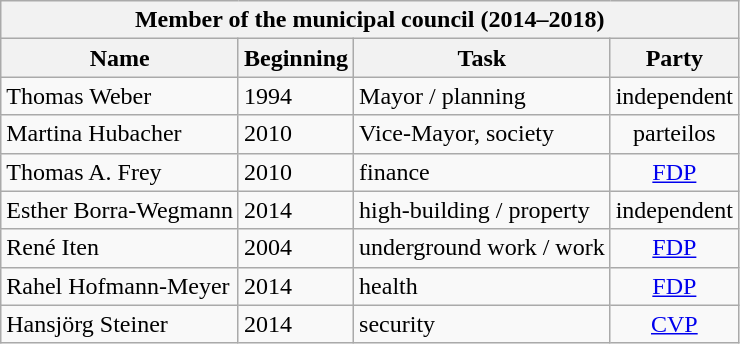<table class="wikitable">
<tr>
<th colspan="4" bgcolor="#d2d2d2">Member of the municipal council (2014–2018)</th>
</tr>
<tr>
<th>Name</th>
<th>Beginning</th>
<th>Task</th>
<th>Party</th>
</tr>
<tr>
<td>Thomas Weber</td>
<td>1994</td>
<td>Mayor / planning</td>
<td align="center">independent</td>
</tr>
<tr>
<td>Martina Hubacher</td>
<td>2010</td>
<td>Vice-Mayor, society</td>
<td align="center">parteilos</td>
</tr>
<tr>
<td>Thomas A. Frey</td>
<td>2010</td>
<td>finance</td>
<td align="center"><a href='#'>FDP</a></td>
</tr>
<tr>
<td>Esther Borra-Wegmann</td>
<td>2014</td>
<td>high-building / property</td>
<td align="center">independent</td>
</tr>
<tr>
<td>René Iten</td>
<td>2004</td>
<td>underground work / work</td>
<td align="center"><a href='#'>FDP</a></td>
</tr>
<tr>
<td>Rahel Hofmann-Meyer</td>
<td>2014</td>
<td>health</td>
<td align="center"><a href='#'>FDP</a></td>
</tr>
<tr>
<td>Hansjörg Steiner</td>
<td>2014</td>
<td>security</td>
<td align="center"><a href='#'>CVP</a></td>
</tr>
</table>
